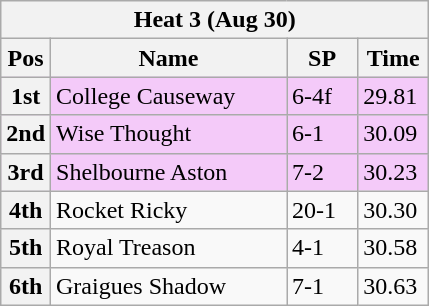<table class="wikitable">
<tr>
<th colspan="6">Heat 3 (Aug 30)</th>
</tr>
<tr>
<th width=20>Pos</th>
<th width=150>Name</th>
<th width=40>SP</th>
<th width=40>Time</th>
</tr>
<tr style="background: #f4caf9;">
<th>1st</th>
<td>College Causeway</td>
<td>6-4f</td>
<td>29.81</td>
</tr>
<tr style="background: #f4caf9;">
<th>2nd</th>
<td>Wise Thought</td>
<td>6-1</td>
<td>30.09</td>
</tr>
<tr style="background: #f4caf9;">
<th>3rd</th>
<td>Shelbourne Aston</td>
<td>7-2</td>
<td>30.23</td>
</tr>
<tr>
<th>4th</th>
<td>Rocket Ricky</td>
<td>20-1</td>
<td>30.30</td>
</tr>
<tr>
<th>5th</th>
<td>Royal Treason</td>
<td>4-1</td>
<td>30.58</td>
</tr>
<tr>
<th>6th</th>
<td>Graigues Shadow</td>
<td>7-1</td>
<td>30.63</td>
</tr>
</table>
